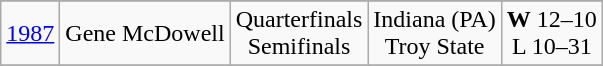<table class="wikitable" style="text-align:center;">
<tr>
</tr>
<tr>
<td><a href='#'>1987</a></td>
<td>Gene McDowell</td>
<td>Quarterfinals<br>Semifinals</td>
<td>Indiana (PA)<br>Troy State</td>
<td><strong>W</strong> 12–10<br>L 10–31</td>
</tr>
<tr>
</tr>
</table>
